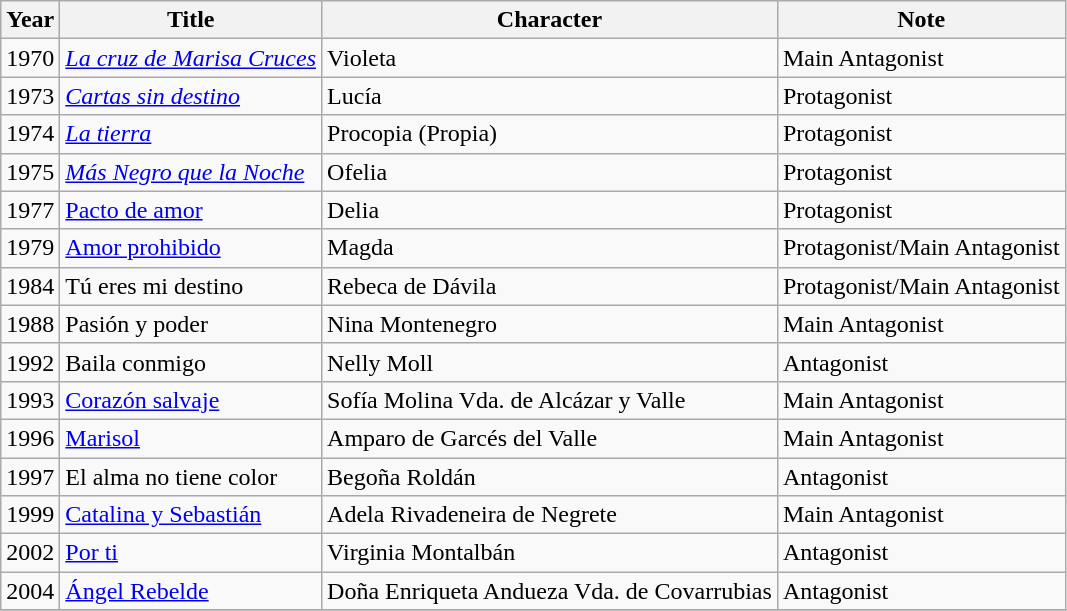<table class="wikitable">
<tr>
<th>Year</th>
<th>Title</th>
<th>Character</th>
<th>Note</th>
</tr>
<tr>
<td>1970</td>
<td><em><a href='#'>La cruz de Marisa Cruces</a></em></td>
<td>Violeta</td>
<td>Main Antagonist</td>
</tr>
<tr>
<td>1973</td>
<td><em><a href='#'>Cartas sin destino</a></em></td>
<td>Lucía</td>
<td>Protagonist</td>
</tr>
<tr>
<td>1974</td>
<td><em><a href='#'>La tierra</a></em></td>
<td>Procopia (Propia)</td>
<td>Protagonist</td>
</tr>
<tr>
<td>1975</td>
<td><em><a href='#'>Más Negro que la Noche</a></td>
<td>Ofelia</td>
<td>Protagonist</td>
</tr>
<tr>
<td>1977</td>
<td></em><a href='#'>Pacto de amor</a><em></td>
<td>Delia</td>
<td>Protagonist</td>
</tr>
<tr>
<td>1979</td>
<td></em><a href='#'>Amor prohibido</a><em></td>
<td>Magda</td>
<td>Protagonist/Main Antagonist</td>
</tr>
<tr>
<td>1984</td>
<td></em>Tú eres mi destino<em></td>
<td>Rebeca de Dávila</td>
<td>Protagonist/Main Antagonist</td>
</tr>
<tr>
<td>1988</td>
<td></em>Pasión y poder<em></td>
<td>Nina Montenegro</td>
<td>Main Antagonist</td>
</tr>
<tr>
<td>1992</td>
<td></em>Baila conmigo<em></td>
<td>Nelly Moll</td>
<td>Antagonist</td>
</tr>
<tr>
<td>1993</td>
<td></em><a href='#'>Corazón salvaje</a><em></td>
<td>Sofía Molina Vda. de Alcázar y Valle</td>
<td>Main Antagonist</td>
</tr>
<tr>
<td>1996</td>
<td></em><a href='#'>Marisol</a><em></td>
<td>Amparo de Garcés del Valle</td>
<td>Main Antagonist</td>
</tr>
<tr>
<td>1997</td>
<td></em>El alma no tiene color<em></td>
<td>Begoña Roldán</td>
<td>Antagonist</td>
</tr>
<tr>
<td>1999</td>
<td></em><a href='#'>Catalina y Sebastián</a><em></td>
<td>Adela Rivadeneira de Negrete</td>
<td>Main Antagonist</td>
</tr>
<tr>
<td>2002</td>
<td></em> <a href='#'>Por ti</a><em></td>
<td>Virginia Montalbán</td>
<td>Antagonist</td>
</tr>
<tr>
<td>2004</td>
<td></em><a href='#'>Ángel Rebelde</a><em></td>
<td>Doña Enriqueta Andueza Vda. de Covarrubias</td>
<td>Antagonist</td>
</tr>
<tr>
</tr>
</table>
